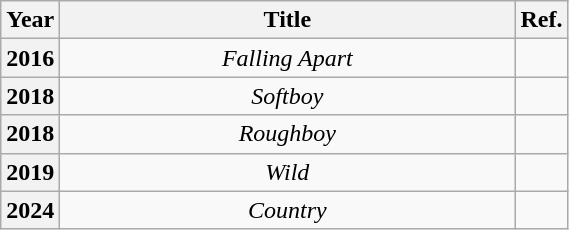<table class="wikitable plainrowheaders" style="text-align:center;">
<tr>
<th scope="col" style="width:1.5em;">Year</th>
<th scope="col" style="width:18.5em;">Title</th>
<th>Ref.</th>
</tr>
<tr>
<th scope="row">2016</th>
<td><em>Falling Apart</em></td>
<td></td>
</tr>
<tr>
<th scope="row">2018</th>
<td><em>Softboy</em></td>
<td></td>
</tr>
<tr>
<th scope="row">2018</th>
<td><em>Roughboy</em></td>
<td></td>
</tr>
<tr>
<th scope="row">2019</th>
<td><em>Wild</em></td>
<td></td>
</tr>
<tr>
<th scope="row">2024</th>
<td><em>Country</em></td>
<td></td>
</tr>
</table>
